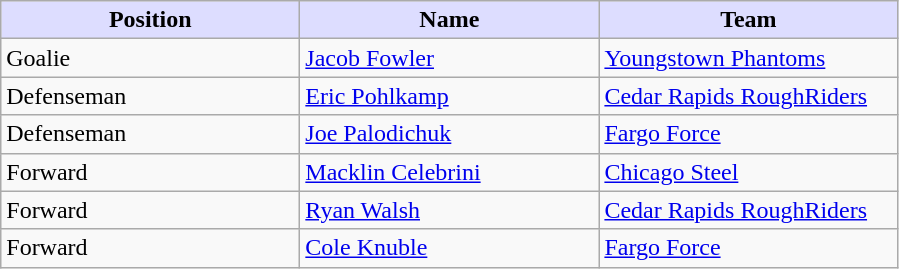<table class="wikitable">
<tr>
<th style="background:#ddf; width: 12em;">Position</th>
<th style="background:#ddf; width: 12em;">Name</th>
<th style="background:#ddf; width: 12em;">Team</th>
</tr>
<tr>
<td>Goalie</td>
<td><a href='#'>Jacob Fowler</a></td>
<td><a href='#'>Youngstown Phantoms</a></td>
</tr>
<tr>
<td>Defenseman</td>
<td><a href='#'>Eric Pohlkamp</a></td>
<td><a href='#'>Cedar Rapids RoughRiders</a></td>
</tr>
<tr>
<td>Defenseman</td>
<td><a href='#'>Joe Palodichuk</a></td>
<td><a href='#'>Fargo Force</a></td>
</tr>
<tr>
<td>Forward</td>
<td><a href='#'>Macklin Celebrini</a></td>
<td><a href='#'>Chicago Steel</a></td>
</tr>
<tr>
<td>Forward</td>
<td><a href='#'>Ryan Walsh</a></td>
<td><a href='#'>Cedar Rapids RoughRiders</a></td>
</tr>
<tr>
<td>Forward</td>
<td><a href='#'>Cole Knuble</a></td>
<td><a href='#'>Fargo Force</a></td>
</tr>
</table>
